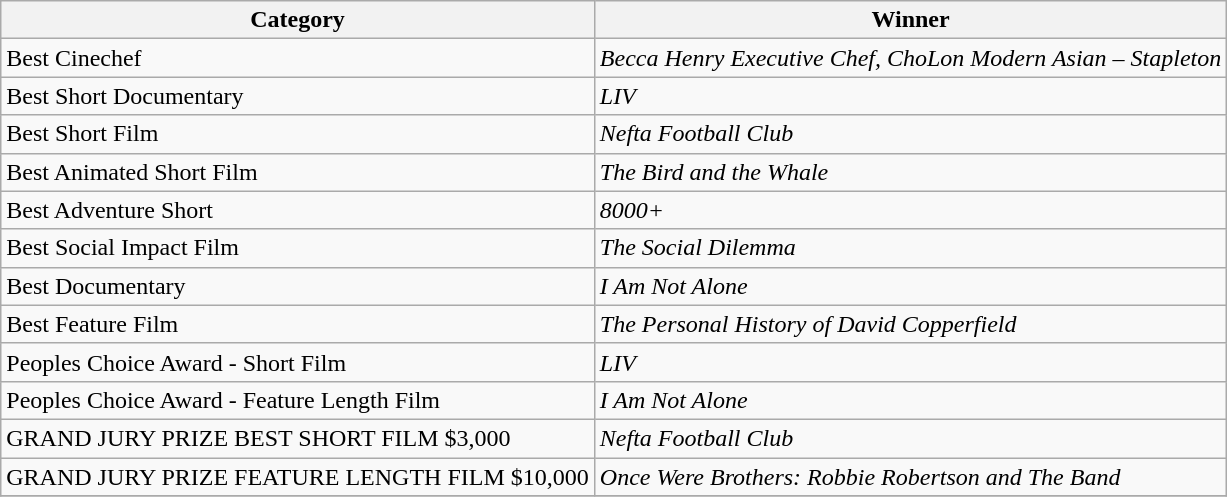<table class="wikitable">
<tr>
<th>Category</th>
<th>Winner</th>
</tr>
<tr>
<td>Best Cinechef</td>
<td><em>Becca Henry Executive Chef, ChoLon Modern Asian – Stapleton</em></td>
</tr>
<tr>
<td>Best Short Documentary</td>
<td><em>LIV</em></td>
</tr>
<tr>
<td>Best Short Film</td>
<td><em>Nefta Football Club</em></td>
</tr>
<tr>
<td>Best Animated Short Film</td>
<td><em>The Bird and the Whale</em></td>
</tr>
<tr>
<td>Best Adventure Short</td>
<td><em>8000+</em></td>
</tr>
<tr>
<td>Best Social Impact Film</td>
<td><em>The Social Dilemma</em></td>
</tr>
<tr>
<td>Best Documentary</td>
<td><em>I Am Not Alone</em></td>
</tr>
<tr>
<td>Best Feature Film</td>
<td><em>The Personal History of David Copperfield</em></td>
</tr>
<tr>
<td>Peoples Choice Award - Short Film</td>
<td><em>LIV</em></td>
</tr>
<tr>
<td>Peoples Choice Award - Feature Length Film</td>
<td><em>I Am Not Alone</em></td>
</tr>
<tr>
<td>GRAND JURY PRIZE BEST SHORT FILM $3,000</td>
<td><em>Nefta Football Club</em></td>
</tr>
<tr>
<td>GRAND JURY PRIZE FEATURE LENGTH FILM $10,000</td>
<td><em>Once Were Brothers: Robbie Robertson and The Band</em></td>
</tr>
<tr>
</tr>
</table>
